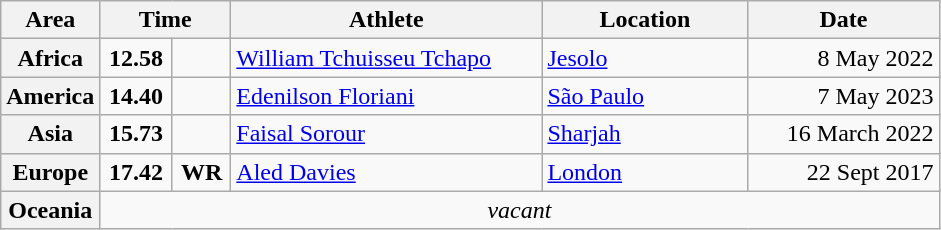<table class="wikitable">
<tr>
<th width="45">Area</th>
<th width="80" colspan="2">Time</th>
<th width="200">Athlete</th>
<th width="130">Location</th>
<th width="120">Date</th>
</tr>
<tr>
<th>Africa</th>
<td align=center><strong>12.58 </strong></td>
<td align=center></td>
<td> <a href='#'>William Tchuisseu Tchapo</a></td>
<td> <a href='#'>Jesolo</a></td>
<td align=right>8 May 2022</td>
</tr>
<tr>
<th>America</th>
<td align=center><strong>14.40 </strong></td>
<td align=center></td>
<td> <a href='#'>Edenilson Floriani</a></td>
<td> <a href='#'>São Paulo</a></td>
<td align=right>7 May 2023</td>
</tr>
<tr>
<th>Asia</th>
<td align=center><strong>15.73 </strong></td>
<td align=center></td>
<td> <a href='#'>Faisal Sorour</a></td>
<td> <a href='#'>Sharjah</a></td>
<td align=right>16 March 2022</td>
</tr>
<tr>
<th>Europe</th>
<td align="center"><strong>17.42</strong></td>
<td align="center"><strong>WR</strong></td>
<td> <a href='#'>Aled Davies</a></td>
<td> <a href='#'>London</a></td>
<td align=right>22 Sept 2017</td>
</tr>
<tr>
<th>Oceania</th>
<td colspan="5" align="center"><em>vacant</em></td>
</tr>
</table>
